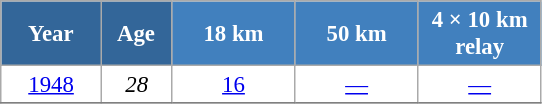<table class="wikitable" style="font-size:95%; text-align:center; border:grey solid 1px; border-collapse:collapse; background:#ffffff;">
<tr>
<th style="background-color:#369; color:white; width:60px;"> Year </th>
<th style="background-color:#369; color:white; width:40px;"> Age </th>
<th style="background-color:#4180be; color:white; width:75px;"> 18 km </th>
<th style="background-color:#4180be; color:white; width:75px;"> 50 km </th>
<th style="background-color:#4180be; color:white; width:75px;"> 4 × 10 km <br> relay </th>
</tr>
<tr>
<td><a href='#'>1948</a></td>
<td><em>28</em></td>
<td><a href='#'>16</a></td>
<td><a href='#'>—</a></td>
<td><a href='#'>—</a></td>
</tr>
<tr>
</tr>
</table>
